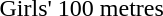<table>
<tr>
<td>Girls' 100 metres</td>
<td></td>
<td></td>
<td></td>
</tr>
</table>
